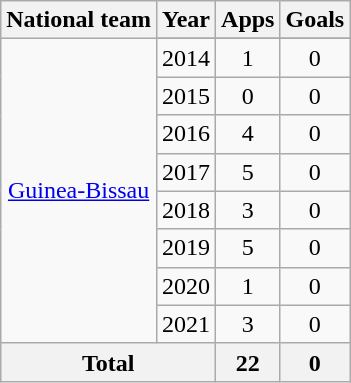<table class="wikitable" style="text-align:center">
<tr>
<th>National team</th>
<th>Year</th>
<th>Apps</th>
<th>Goals</th>
</tr>
<tr>
<td rowspan="9"><a href='#'>Guinea-Bissau</a></td>
</tr>
<tr>
<td>2014</td>
<td>1</td>
<td>0</td>
</tr>
<tr>
<td>2015</td>
<td>0</td>
<td>0</td>
</tr>
<tr>
<td>2016</td>
<td>4</td>
<td>0</td>
</tr>
<tr>
<td>2017</td>
<td>5</td>
<td>0</td>
</tr>
<tr>
<td>2018</td>
<td>3</td>
<td>0</td>
</tr>
<tr>
<td>2019</td>
<td>5</td>
<td>0</td>
</tr>
<tr>
<td>2020</td>
<td>1</td>
<td>0</td>
</tr>
<tr>
<td>2021</td>
<td>3</td>
<td>0</td>
</tr>
<tr>
<th colspan="2">Total</th>
<th>22</th>
<th>0</th>
</tr>
</table>
